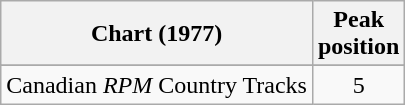<table class="wikitable sortable">
<tr>
<th align="left">Chart (1977)</th>
<th align="center">Peak<br>position</th>
</tr>
<tr>
</tr>
<tr>
</tr>
<tr>
<td align="left">Canadian <em>RPM</em> Country Tracks</td>
<td align="center">5</td>
</tr>
</table>
